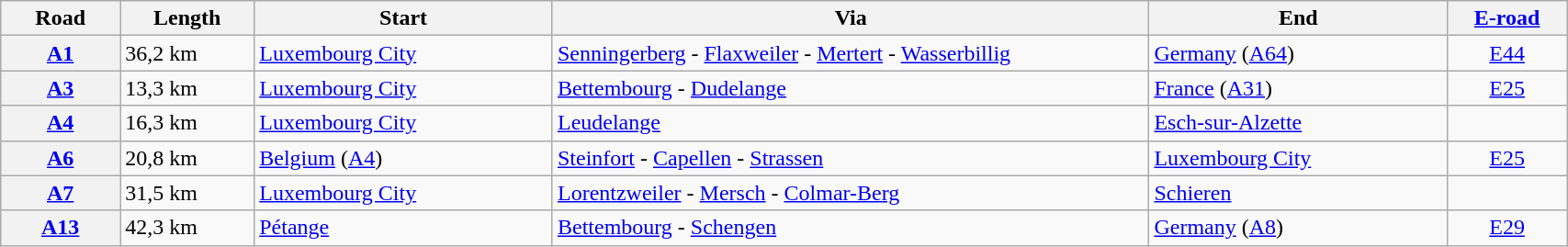<table width=90% class="wikitable">
<tr>
<th width=4%>Road</th>
<th width=4%>Length</th>
<th width=10%>Start</th>
<th width=20%>Via</th>
<th width=10%>End</th>
<th width=4%><a href='#'>E-road</a></th>
</tr>
<tr>
<th><a href='#'>A1</a></th>
<td>36,2 km</td>
<td><a href='#'>Luxembourg City</a></td>
<td><a href='#'>Senningerberg</a> - <a href='#'>Flaxweiler</a> - <a href='#'>Mertert</a> - <a href='#'>Wasserbillig</a></td>
<td> <a href='#'>Germany</a> (<a href='#'>A64</a>)</td>
<td align="center"><a href='#'>E44</a></td>
</tr>
<tr>
<th><a href='#'>A3</a></th>
<td>13,3 km</td>
<td><a href='#'>Luxembourg City</a></td>
<td><a href='#'>Bettembourg</a> - <a href='#'>Dudelange</a></td>
<td> <a href='#'>France</a> (<a href='#'>A31</a>)</td>
<td align="center"><a href='#'>E25</a></td>
</tr>
<tr>
<th><a href='#'>A4</a></th>
<td>16,3 km</td>
<td><a href='#'>Luxembourg City</a></td>
<td><a href='#'>Leudelange</a></td>
<td><a href='#'>Esch-sur-Alzette</a></td>
<td align="center"></td>
</tr>
<tr>
<th><a href='#'>A6</a></th>
<td>20,8 km</td>
<td> <a href='#'>Belgium</a> (<a href='#'>A4</a>)</td>
<td><a href='#'>Steinfort</a> - <a href='#'>Capellen</a> - <a href='#'>Strassen</a></td>
<td><a href='#'>Luxembourg City</a></td>
<td align="center"><a href='#'>E25</a></td>
</tr>
<tr>
<th><a href='#'>A7</a></th>
<td>31,5 km</td>
<td><a href='#'>Luxembourg City</a></td>
<td><a href='#'>Lorentzweiler</a>  - <a href='#'>Mersch</a> - <a href='#'>Colmar-Berg</a></td>
<td><a href='#'>Schieren</a></td>
<td align="center"></td>
</tr>
<tr>
<th><a href='#'>A13</a></th>
<td>42,3 km</td>
<td><a href='#'>Pétange</a></td>
<td><a href='#'>Bettembourg</a> - <a href='#'>Schengen</a></td>
<td> <a href='#'>Germany</a> (<a href='#'>A8</a>)</td>
<td align="center"><a href='#'>E29</a></td>
</tr>
</table>
